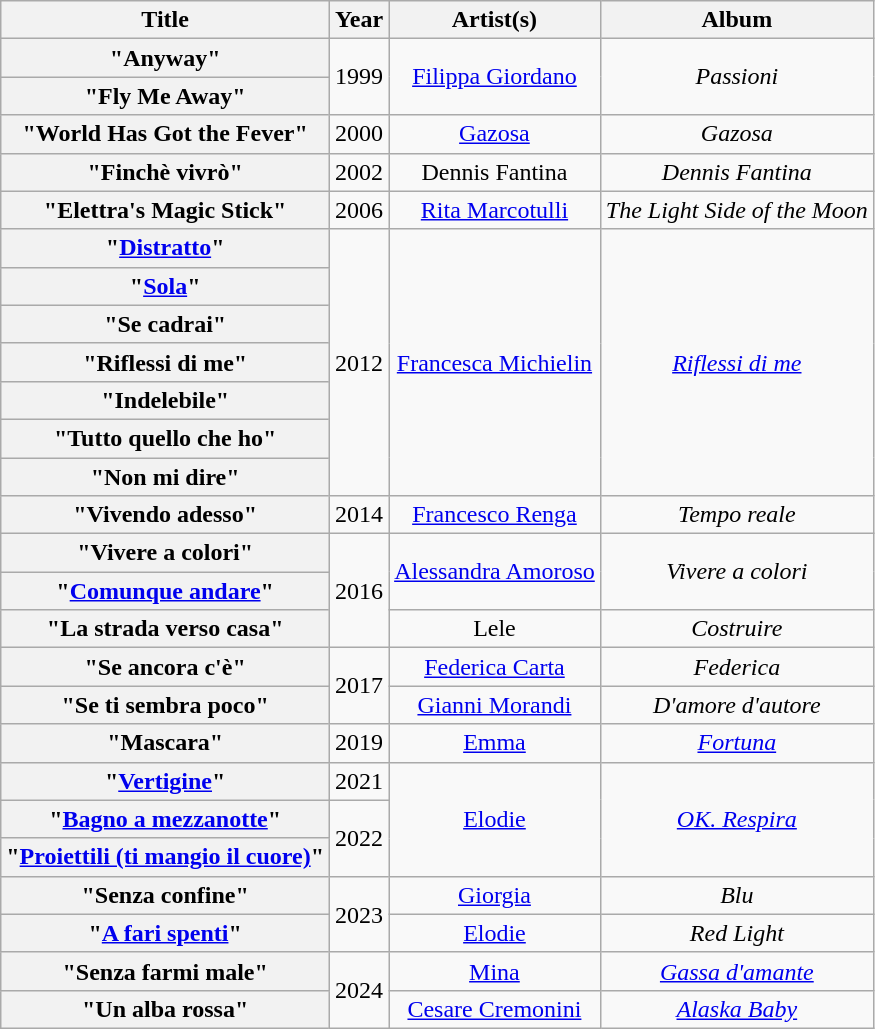<table class="wikitable plainrowheaders" style="text-align:center;">
<tr>
<th scope="col">Title</th>
<th scope="col">Year</th>
<th scope="col">Artist(s)</th>
<th scope="col">Album</th>
</tr>
<tr>
<th scope="row">"Anyway"</th>
<td rowspan=2>1999</td>
<td rowspan=2><a href='#'>Filippa Giordano</a></td>
<td rowspan=2><em>Passioni</em></td>
</tr>
<tr>
<th scope="row">"Fly Me Away"</th>
</tr>
<tr>
<th scope="row">"World Has Got the Fever"</th>
<td>2000</td>
<td><a href='#'>Gazosa</a></td>
<td><em>Gazosa</em></td>
</tr>
<tr>
<th scope="row">"Finchè vivrò"</th>
<td>2002</td>
<td>Dennis Fantina</td>
<td><em>Dennis Fantina</em></td>
</tr>
<tr>
<th scope="row">"Elettra's Magic Stick"</th>
<td>2006</td>
<td><a href='#'>Rita Marcotulli</a></td>
<td><em>The Light Side of the Moon</em></td>
</tr>
<tr>
<th scope="row">"<a href='#'>Distratto</a>"</th>
<td rowspan=7>2012</td>
<td rowspan=7><a href='#'>Francesca Michielin</a></td>
<td rowspan=7><em><a href='#'>Riflessi di me</a></em></td>
</tr>
<tr>
<th scope="row">"<a href='#'>Sola</a>"</th>
</tr>
<tr>
<th scope="row">"Se cadrai"</th>
</tr>
<tr>
<th scope="row">"Riflessi di me"</th>
</tr>
<tr>
<th scope="row">"Indelebile"</th>
</tr>
<tr>
<th scope="row">"Tutto quello che ho"</th>
</tr>
<tr>
<th scope="row">"Non mi dire"</th>
</tr>
<tr>
<th scope="row">"Vivendo adesso"</th>
<td>2014</td>
<td><a href='#'>Francesco Renga</a></td>
<td><em>Tempo reale</em></td>
</tr>
<tr>
<th scope="row">"Vivere a colori"</th>
<td rowspan=3>2016</td>
<td rowspan=2><a href='#'>Alessandra Amoroso</a></td>
<td rowspan=2><em>Vivere a colori</em></td>
</tr>
<tr>
<th scope="row">"<a href='#'>Comunque andare</a>"</th>
</tr>
<tr>
<th scope="row">"La strada verso casa"</th>
<td>Lele</td>
<td><em>Costruire</em></td>
</tr>
<tr>
<th scope="row">"Se ancora c'è"</th>
<td rowspan=2>2017</td>
<td><a href='#'>Federica Carta</a></td>
<td><em>Federica</em></td>
</tr>
<tr>
<th scope="row">"Se ti sembra poco"</th>
<td><a href='#'>Gianni Morandi</a></td>
<td><em>D'amore d'autore</em></td>
</tr>
<tr>
<th scope="row">"Mascara"</th>
<td>2019</td>
<td><a href='#'>Emma</a></td>
<td><em><a href='#'>Fortuna</a></em></td>
</tr>
<tr>
<th scope="row">"<a href='#'>Vertigine</a>"</th>
<td>2021</td>
<td rowspan=3><a href='#'>Elodie</a></td>
<td rowspan=3><em><a href='#'>OK. Respira</a></em></td>
</tr>
<tr>
<th scope="row">"<a href='#'>Bagno a mezzanotte</a>"</th>
<td rowspan=2>2022</td>
</tr>
<tr>
<th scope="row">"<a href='#'>Proiettili (ti mangio il cuore)</a>"</th>
</tr>
<tr>
<th scope="row">"Senza confine"</th>
<td rowspan=2>2023</td>
<td><a href='#'>Giorgia</a></td>
<td><em>Blu</em></td>
</tr>
<tr>
<th scope="row">"<a href='#'>A fari spenti</a>"</th>
<td><a href='#'>Elodie</a></td>
<td><em>Red Light</em></td>
</tr>
<tr>
<th scope="row">"Senza farmi male"</th>
<td rowspan=2>2024</td>
<td><a href='#'>Mina</a></td>
<td><em><a href='#'>Gassa d'amante</a></em></td>
</tr>
<tr>
<th scope="row">"Un alba rossa"</th>
<td><a href='#'>Cesare Cremonini</a></td>
<td><em><a href='#'>Alaska Baby</a></em></td>
</tr>
</table>
